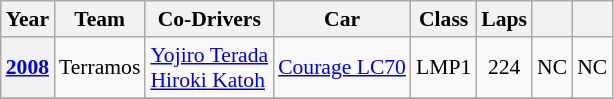<table class="wikitable" style="text-align:center; font-size:90%">
<tr>
<th>Year</th>
<th>Team</th>
<th>Co-Drivers</th>
<th>Car</th>
<th>Class</th>
<th>Laps</th>
<th></th>
<th></th>
</tr>
<tr>
<th><a href='#'>2008</a></th>
<td align="left"> Terramos</td>
<td align="left"> <a href='#'>Yojiro Terada</a><br> <a href='#'>Hiroki Katoh</a></td>
<td align="left"><a href='#'>Courage LC70</a></td>
<td>LMP1</td>
<td>224</td>
<td>NC</td>
<td>NC</td>
</tr>
<tr>
</tr>
</table>
